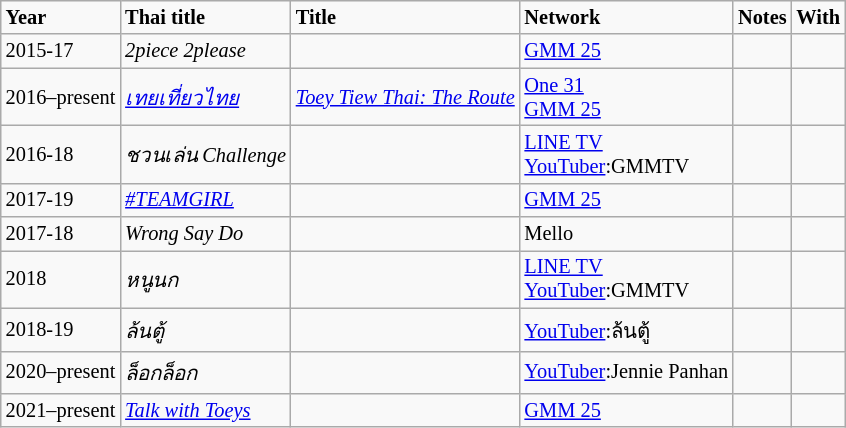<table class="wikitable" style="font-size: 85%;">
<tr>
<td><strong>Year</strong></td>
<td><strong>Thai title</strong></td>
<td><strong>Title</strong></td>
<td><strong>Network</strong></td>
<td><strong>Notes</strong></td>
<td><strong>With</strong></td>
</tr>
<tr>
<td rowspan="1">2015-17</td>
<td><em>2piece 2please</em></td>
<td><em> </em></td>
<td><a href='#'>GMM 25</a></td>
<td></td>
<td></td>
</tr>
<tr>
<td rowspan="1">2016–present</td>
<td><em><a href='#'>เทยเที่ยวไทย</a></em></td>
<td><em><a href='#'>Toey Tiew Thai: The Route</a></em></td>
<td><a href='#'>One 31</a> <br> <a href='#'>GMM 25</a></td>
<td></td>
<td></td>
</tr>
<tr>
<td rowspan="1">2016-18</td>
<td><em>ชวนเล่น Challenge</em></td>
<td><em> </em></td>
<td><a href='#'>LINE TV</a> <br> <a href='#'>YouTuber</a>:GMMTV</td>
<td></td>
<td></td>
</tr>
<tr>
<td rowspan="1">2017-19</td>
<td><em><a href='#'>#TEAMGIRL</a></em></td>
<td><em> </em></td>
<td><a href='#'>GMM 25</a></td>
<td></td>
<td></td>
</tr>
<tr>
<td rowspan="1">2017-18</td>
<td><em>Wrong Say Do</em></td>
<td><em> </em></td>
<td>Mello</td>
<td></td>
<td></td>
</tr>
<tr>
<td rowspan="1">2018</td>
<td><em>หนูนก</em></td>
<td><em> </em></td>
<td><a href='#'>LINE TV</a> <br> <a href='#'>YouTuber</a>:GMMTV</td>
<td></td>
<td></td>
</tr>
<tr>
<td rowspan="1">2018-19</td>
<td><em>ล้นตู้</em></td>
<td><em> </em></td>
<td><a href='#'>YouTuber</a>:ล้นตู้</td>
<td></td>
<td></td>
</tr>
<tr>
<td rowspan="1">2020–present</td>
<td><em>ล็อกล็อก</em></td>
<td><em> </em></td>
<td><a href='#'>YouTuber</a>:Jennie Panhan</td>
<td></td>
<td></td>
</tr>
<tr>
<td rowspan="1">2021–present</td>
<td><em><a href='#'>Talk with Toeys</a></em></td>
<td><em> </em></td>
<td><a href='#'>GMM 25</a></td>
<td></td>
<td></td>
</tr>
</table>
